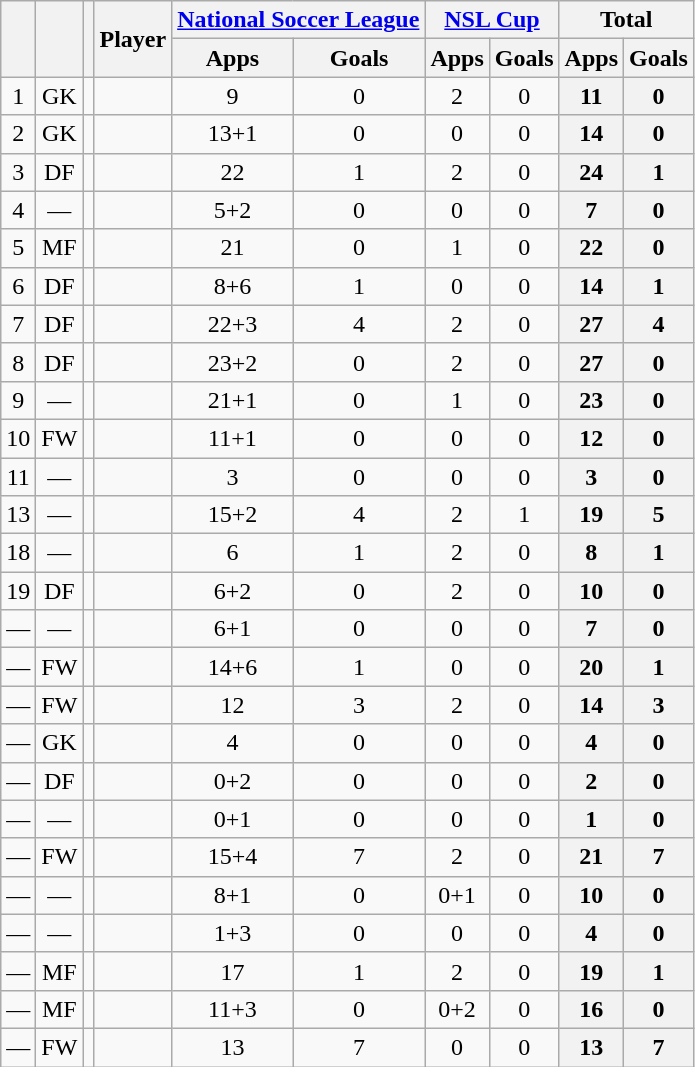<table class="wikitable sortable" style="text-align:center">
<tr>
<th rowspan="2"></th>
<th rowspan="2"></th>
<th rowspan="2"></th>
<th rowspan="2">Player</th>
<th colspan="2"><a href='#'>National Soccer League</a></th>
<th colspan="2"><a href='#'>NSL Cup</a></th>
<th colspan="2">Total</th>
</tr>
<tr>
<th>Apps</th>
<th>Goals</th>
<th>Apps</th>
<th>Goals</th>
<th>Apps</th>
<th>Goals</th>
</tr>
<tr>
<td>1</td>
<td>GK</td>
<td></td>
<td align="left"><br></td>
<td>9</td>
<td>0<br></td>
<td>2</td>
<td>0<br></td>
<th>11</th>
<th>0</th>
</tr>
<tr>
<td>2</td>
<td>GK</td>
<td></td>
<td align="left"><br></td>
<td>13+1</td>
<td>0<br></td>
<td>0</td>
<td>0<br></td>
<th>14</th>
<th>0</th>
</tr>
<tr>
<td>3</td>
<td>DF</td>
<td></td>
<td align="left"><br></td>
<td>22</td>
<td>1<br></td>
<td>2</td>
<td>0<br></td>
<th>24</th>
<th>1</th>
</tr>
<tr>
<td>4</td>
<td>—</td>
<td></td>
<td align="left"><br></td>
<td>5+2</td>
<td>0<br></td>
<td>0</td>
<td>0<br></td>
<th>7</th>
<th>0</th>
</tr>
<tr>
<td>5</td>
<td>MF</td>
<td></td>
<td align="left"><br></td>
<td>21</td>
<td>0<br></td>
<td>1</td>
<td>0<br></td>
<th>22</th>
<th>0</th>
</tr>
<tr>
<td>6</td>
<td>DF</td>
<td></td>
<td align="left"><br></td>
<td>8+6</td>
<td>1<br></td>
<td>0</td>
<td>0<br></td>
<th>14</th>
<th>1</th>
</tr>
<tr>
<td>7</td>
<td>DF</td>
<td></td>
<td align="left"><br></td>
<td>22+3</td>
<td>4<br></td>
<td>2</td>
<td>0<br></td>
<th>27</th>
<th>4</th>
</tr>
<tr>
<td>8</td>
<td>DF</td>
<td></td>
<td align="left"><br></td>
<td>23+2</td>
<td>0<br></td>
<td>2</td>
<td>0<br></td>
<th>27</th>
<th>0</th>
</tr>
<tr>
<td>9</td>
<td>—</td>
<td></td>
<td align="left"><br></td>
<td>21+1</td>
<td>0<br></td>
<td>1</td>
<td>0<br></td>
<th>23</th>
<th>0</th>
</tr>
<tr>
<td>10</td>
<td>FW</td>
<td></td>
<td align="left"><br></td>
<td>11+1</td>
<td>0<br></td>
<td>0</td>
<td>0<br></td>
<th>12</th>
<th>0</th>
</tr>
<tr>
<td>11</td>
<td>—</td>
<td></td>
<td align="left"><br></td>
<td>3</td>
<td>0<br></td>
<td>0</td>
<td>0<br></td>
<th>3</th>
<th>0</th>
</tr>
<tr>
<td>13</td>
<td>—</td>
<td></td>
<td align="left"><br></td>
<td>15+2</td>
<td>4<br></td>
<td>2</td>
<td>1<br></td>
<th>19</th>
<th>5</th>
</tr>
<tr>
<td>18</td>
<td>—</td>
<td></td>
<td align="left"><br></td>
<td>6</td>
<td>1<br></td>
<td>2</td>
<td>0<br></td>
<th>8</th>
<th>1</th>
</tr>
<tr>
<td>19</td>
<td>DF</td>
<td></td>
<td align="left"><br></td>
<td>6+2</td>
<td>0<br></td>
<td>2</td>
<td>0<br></td>
<th>10</th>
<th>0</th>
</tr>
<tr>
<td>—</td>
<td>—</td>
<td></td>
<td align="left"><br></td>
<td>6+1</td>
<td>0<br></td>
<td>0</td>
<td>0<br></td>
<th>7</th>
<th>0</th>
</tr>
<tr>
<td>—</td>
<td>FW</td>
<td></td>
<td align="left"><br></td>
<td>14+6</td>
<td>1<br></td>
<td>0</td>
<td>0<br></td>
<th>20</th>
<th>1</th>
</tr>
<tr>
<td>—</td>
<td>FW</td>
<td></td>
<td align="left"><br></td>
<td>12</td>
<td>3<br></td>
<td>2</td>
<td>0<br></td>
<th>14</th>
<th>3</th>
</tr>
<tr>
<td>—</td>
<td>GK</td>
<td></td>
<td align="left"><br></td>
<td>4</td>
<td>0<br></td>
<td>0</td>
<td>0<br></td>
<th>4</th>
<th>0</th>
</tr>
<tr>
<td>—</td>
<td>DF</td>
<td></td>
<td align="left"><br></td>
<td>0+2</td>
<td>0<br></td>
<td>0</td>
<td>0<br></td>
<th>2</th>
<th>0</th>
</tr>
<tr>
<td>—</td>
<td>—</td>
<td></td>
<td align="left"><br></td>
<td>0+1</td>
<td>0<br></td>
<td>0</td>
<td>0<br></td>
<th>1</th>
<th>0</th>
</tr>
<tr>
<td>—</td>
<td>FW</td>
<td></td>
<td align="left"><br></td>
<td>15+4</td>
<td>7<br></td>
<td>2</td>
<td>0<br></td>
<th>21</th>
<th>7</th>
</tr>
<tr>
<td>—</td>
<td>—</td>
<td></td>
<td align="left"><br></td>
<td>8+1</td>
<td>0<br></td>
<td>0+1</td>
<td>0<br></td>
<th>10</th>
<th>0</th>
</tr>
<tr>
<td>—</td>
<td>—</td>
<td></td>
<td align="left"><br></td>
<td>1+3</td>
<td>0<br></td>
<td>0</td>
<td>0<br></td>
<th>4</th>
<th>0</th>
</tr>
<tr>
<td>—</td>
<td>MF</td>
<td></td>
<td align="left"><br></td>
<td>17</td>
<td>1<br></td>
<td>2</td>
<td>0<br></td>
<th>19</th>
<th>1</th>
</tr>
<tr>
<td>—</td>
<td>MF</td>
<td></td>
<td align="left"><br></td>
<td>11+3</td>
<td>0<br></td>
<td>0+2</td>
<td>0<br></td>
<th>16</th>
<th>0</th>
</tr>
<tr>
<td>—</td>
<td>FW</td>
<td></td>
<td align="left"><br></td>
<td>13</td>
<td>7<br></td>
<td>0</td>
<td>0<br></td>
<th>13</th>
<th>7</th>
</tr>
</table>
